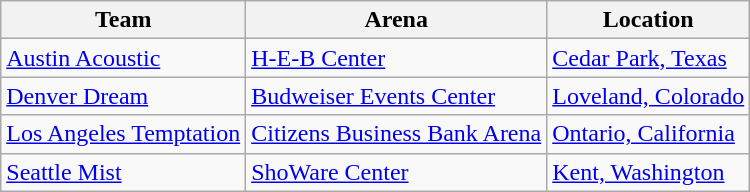<table class="wikitable">
<tr>
<th>Team</th>
<th>Arena</th>
<th>Location</th>
</tr>
<tr>
<td><a href='#'>Austin Acoustic</a></td>
<td><a href='#'>H-E-B Center</a></td>
<td><a href='#'>Cedar Park, Texas</a></td>
</tr>
<tr>
<td><a href='#'>Denver Dream</a></td>
<td><a href='#'>Budweiser Events Center</a></td>
<td><a href='#'>Loveland, Colorado</a></td>
</tr>
<tr>
<td><a href='#'>Los Angeles Temptation</a></td>
<td><a href='#'>Citizens Business Bank Arena</a></td>
<td><a href='#'>Ontario, California</a></td>
</tr>
<tr>
<td><a href='#'>Seattle Mist</a></td>
<td><a href='#'>ShoWare Center</a></td>
<td><a href='#'>Kent, Washington</a></td>
</tr>
</table>
